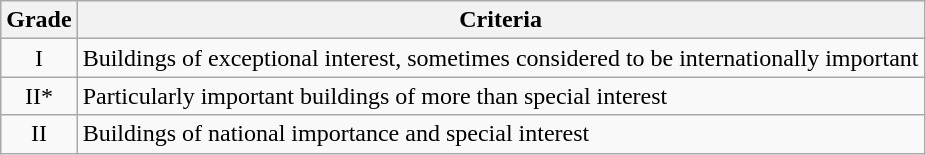<table class="wikitable">
<tr>
<th>Grade</th>
<th>Criteria</th>
</tr>
<tr>
<td align="center" >I</td>
<td>Buildings of exceptional interest, sometimes considered to be internationally important</td>
</tr>
<tr>
<td align="center" >II*</td>
<td>Particularly important buildings of more than special interest</td>
</tr>
<tr>
<td align="center" >II</td>
<td>Buildings of national importance and special interest</td>
</tr>
</table>
